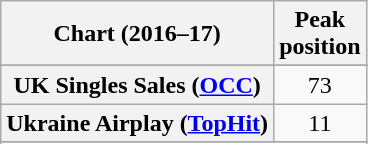<table class="wikitable sortable plainrowheaders" style="text-align:center">
<tr>
<th scope="col">Chart (2016–17)</th>
<th scope="col">Peak<br> position</th>
</tr>
<tr>
</tr>
<tr>
</tr>
<tr>
</tr>
<tr>
</tr>
<tr>
</tr>
<tr>
</tr>
<tr>
</tr>
<tr>
<th scope="row">UK Singles Sales (<a href='#'>OCC</a>)</th>
<td>73</td>
</tr>
<tr>
<th scope="row">Ukraine Airplay (<a href='#'>TopHit</a>)</th>
<td>11</td>
</tr>
<tr>
</tr>
<tr>
</tr>
<tr>
</tr>
</table>
